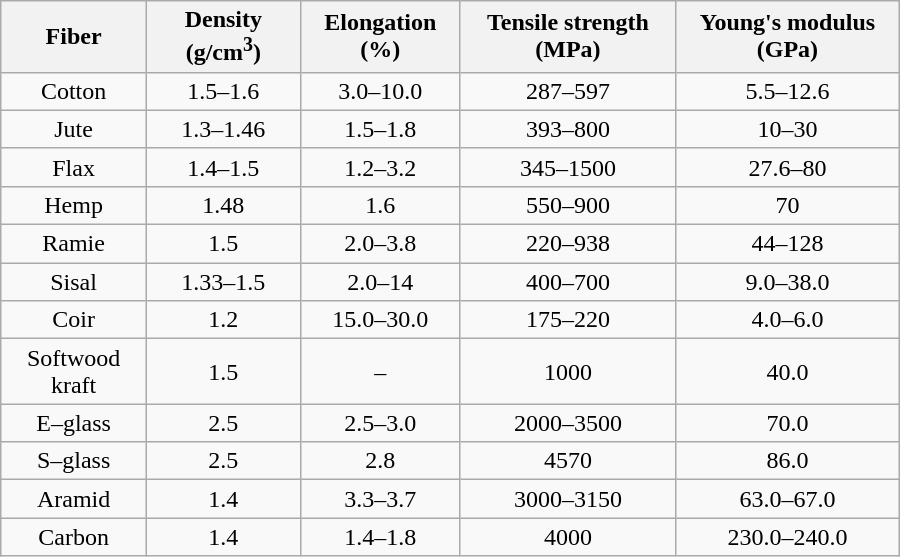<table class="wikitable" style="margin: 1em auto 1em auto; text-align: center; width:600px">
<tr>
<th>Fiber</th>
<th>Density (g/cm<sup>3</sup>)</th>
<th>Elongation (%)</th>
<th>Tensile strength (MPa)</th>
<th>Young's modulus (GPa)</th>
</tr>
<tr>
<td>Cotton</td>
<td>1.5–1.6</td>
<td>3.0–10.0</td>
<td>287–597</td>
<td>5.5–12.6</td>
</tr>
<tr>
<td>Jute</td>
<td>1.3–1.46</td>
<td>1.5–1.8</td>
<td>393–800</td>
<td>10–30</td>
</tr>
<tr>
<td>Flax</td>
<td>1.4–1.5</td>
<td>1.2–3.2</td>
<td>345–1500</td>
<td>27.6–80</td>
</tr>
<tr>
<td>Hemp</td>
<td>1.48</td>
<td>1.6</td>
<td>550–900</td>
<td>70</td>
</tr>
<tr>
<td>Ramie</td>
<td>1.5</td>
<td>2.0–3.8</td>
<td>220–938</td>
<td>44–128</td>
</tr>
<tr>
<td>Sisal</td>
<td>1.33–1.5</td>
<td>2.0–14</td>
<td>400–700</td>
<td>9.0–38.0</td>
</tr>
<tr>
<td>Coir</td>
<td>1.2</td>
<td>15.0–30.0</td>
<td>175–220</td>
<td>4.0–6.0</td>
</tr>
<tr>
<td>Softwood kraft</td>
<td>1.5</td>
<td>–</td>
<td>1000</td>
<td>40.0</td>
</tr>
<tr>
<td>E–glass</td>
<td>2.5</td>
<td>2.5–3.0</td>
<td>2000–3500</td>
<td>70.0</td>
</tr>
<tr>
<td>S–glass</td>
<td>2.5</td>
<td>2.8</td>
<td>4570</td>
<td>86.0</td>
</tr>
<tr>
<td>Aramid</td>
<td>1.4</td>
<td>3.3–3.7</td>
<td>3000–3150</td>
<td>63.0–67.0</td>
</tr>
<tr>
<td>Carbon</td>
<td>1.4</td>
<td>1.4–1.8</td>
<td>4000</td>
<td>230.0–240.0</td>
</tr>
</table>
